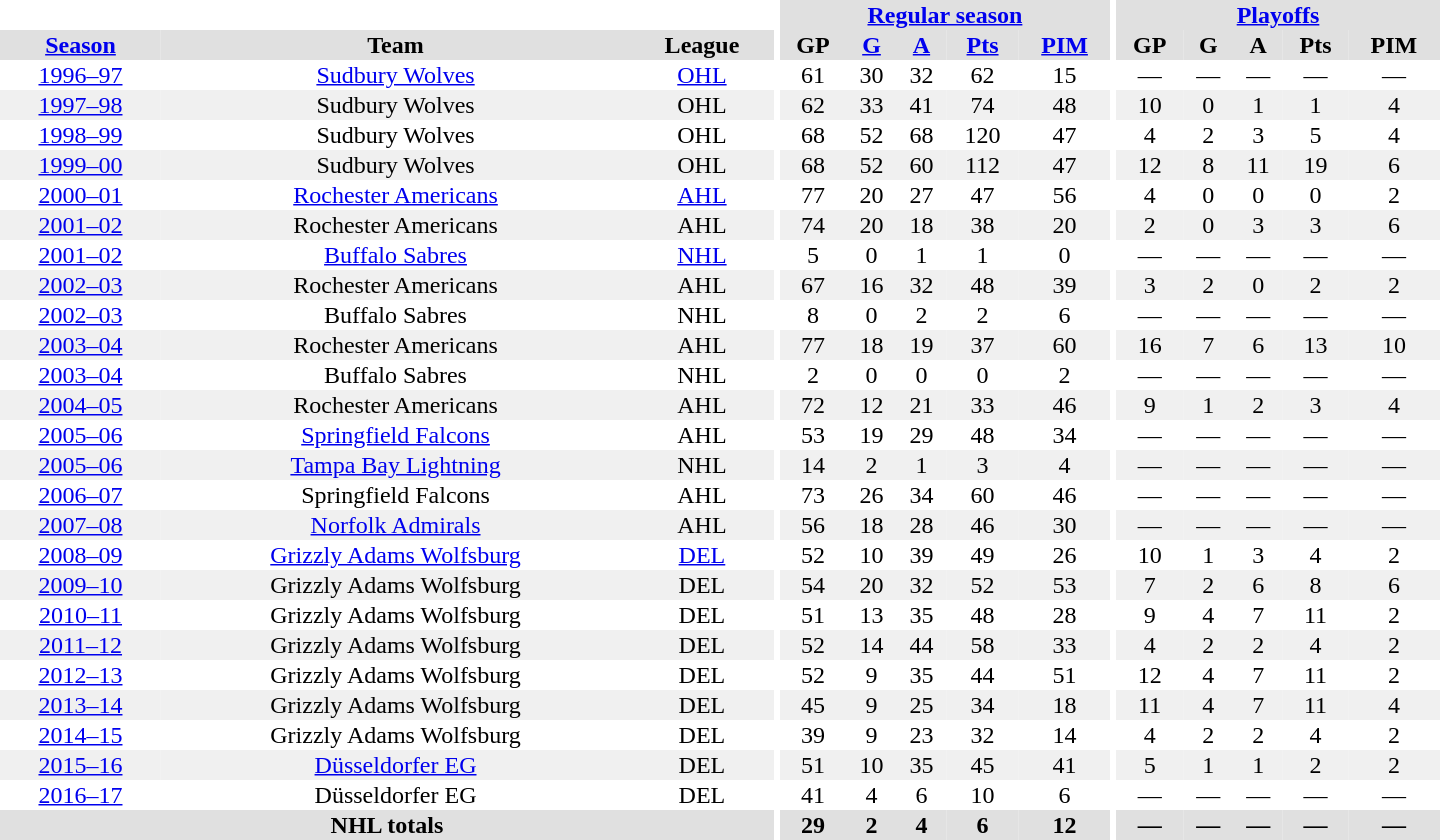<table border="0" cellpadding="1" cellspacing="0" style="text-align:center; width:60em">
<tr bgcolor="#e0e0e0">
<th colspan="3" bgcolor="#ffffff"></th>
<th rowspan="99" bgcolor="#ffffff"></th>
<th colspan="5"><a href='#'>Regular season</a></th>
<th rowspan="99" bgcolor="#ffffff"></th>
<th colspan="5"><a href='#'>Playoffs</a></th>
</tr>
<tr bgcolor="#e0e0e0">
<th><a href='#'>Season</a></th>
<th>Team</th>
<th>League</th>
<th>GP</th>
<th><a href='#'>G</a></th>
<th><a href='#'>A</a></th>
<th><a href='#'>Pts</a></th>
<th><a href='#'>PIM</a></th>
<th>GP</th>
<th>G</th>
<th>A</th>
<th>Pts</th>
<th>PIM</th>
</tr>
<tr ALIGN="center">
<td><a href='#'>1996–97</a></td>
<td><a href='#'>Sudbury Wolves</a></td>
<td><a href='#'>OHL</a></td>
<td>61</td>
<td>30</td>
<td>32</td>
<td>62</td>
<td>15</td>
<td>—</td>
<td>—</td>
<td>—</td>
<td>—</td>
<td>—</td>
</tr>
<tr ALIGN="center" bgcolor="#f0f0f0">
<td><a href='#'>1997–98</a></td>
<td>Sudbury Wolves</td>
<td>OHL</td>
<td>62</td>
<td>33</td>
<td>41</td>
<td>74</td>
<td>48</td>
<td>10</td>
<td>0</td>
<td>1</td>
<td>1</td>
<td>4</td>
</tr>
<tr ALIGN="center">
<td><a href='#'>1998–99</a></td>
<td>Sudbury Wolves</td>
<td>OHL</td>
<td>68</td>
<td>52</td>
<td>68</td>
<td>120</td>
<td>47</td>
<td>4</td>
<td>2</td>
<td>3</td>
<td>5</td>
<td>4</td>
</tr>
<tr ALIGN="center" bgcolor="#f0f0f0">
<td><a href='#'>1999–00</a></td>
<td>Sudbury Wolves</td>
<td>OHL</td>
<td>68</td>
<td>52</td>
<td>60</td>
<td>112</td>
<td>47</td>
<td>12</td>
<td>8</td>
<td>11</td>
<td>19</td>
<td>6</td>
</tr>
<tr ALIGN="center">
<td><a href='#'>2000–01</a></td>
<td><a href='#'>Rochester Americans</a></td>
<td><a href='#'>AHL</a></td>
<td>77</td>
<td>20</td>
<td>27</td>
<td>47</td>
<td>56</td>
<td>4</td>
<td>0</td>
<td>0</td>
<td>0</td>
<td>2</td>
</tr>
<tr ALIGN="center" bgcolor="#f0f0f0">
<td><a href='#'>2001–02</a></td>
<td>Rochester Americans</td>
<td>AHL</td>
<td>74</td>
<td>20</td>
<td>18</td>
<td>38</td>
<td>20</td>
<td>2</td>
<td>0</td>
<td>3</td>
<td>3</td>
<td>6</td>
</tr>
<tr ALIGN="center">
<td><a href='#'>2001–02</a></td>
<td><a href='#'>Buffalo Sabres</a></td>
<td><a href='#'>NHL</a></td>
<td>5</td>
<td>0</td>
<td>1</td>
<td>1</td>
<td>0</td>
<td>—</td>
<td>—</td>
<td>—</td>
<td>—</td>
<td>—</td>
</tr>
<tr ALIGN="center" bgcolor="#f0f0f0">
<td><a href='#'>2002–03</a></td>
<td>Rochester Americans</td>
<td>AHL</td>
<td>67</td>
<td>16</td>
<td>32</td>
<td>48</td>
<td>39</td>
<td>3</td>
<td>2</td>
<td>0</td>
<td>2</td>
<td>2</td>
</tr>
<tr ALIGN="center">
<td><a href='#'>2002–03</a></td>
<td>Buffalo Sabres</td>
<td>NHL</td>
<td>8</td>
<td>0</td>
<td>2</td>
<td>2</td>
<td>6</td>
<td>—</td>
<td>—</td>
<td>—</td>
<td>—</td>
<td>—</td>
</tr>
<tr ALIGN="center" bgcolor="#f0f0f0">
<td><a href='#'>2003–04</a></td>
<td>Rochester Americans</td>
<td>AHL</td>
<td>77</td>
<td>18</td>
<td>19</td>
<td>37</td>
<td>60</td>
<td>16</td>
<td>7</td>
<td>6</td>
<td>13</td>
<td>10</td>
</tr>
<tr ALIGN="center">
<td><a href='#'>2003–04</a></td>
<td>Buffalo Sabres</td>
<td>NHL</td>
<td>2</td>
<td>0</td>
<td>0</td>
<td>0</td>
<td>2</td>
<td>—</td>
<td>—</td>
<td>—</td>
<td>—</td>
<td>—</td>
</tr>
<tr ALIGN="center" bgcolor="#f0f0f0">
<td><a href='#'>2004–05</a></td>
<td>Rochester Americans</td>
<td>AHL</td>
<td>72</td>
<td>12</td>
<td>21</td>
<td>33</td>
<td>46</td>
<td>9</td>
<td>1</td>
<td>2</td>
<td>3</td>
<td>4</td>
</tr>
<tr ALIGN="center">
<td><a href='#'>2005–06</a></td>
<td><a href='#'>Springfield Falcons</a></td>
<td>AHL</td>
<td>53</td>
<td>19</td>
<td>29</td>
<td>48</td>
<td>34</td>
<td>—</td>
<td>—</td>
<td>—</td>
<td>—</td>
<td>—</td>
</tr>
<tr ALIGN="center" bgcolor="#f0f0f0">
<td><a href='#'>2005–06</a></td>
<td><a href='#'>Tampa Bay Lightning</a></td>
<td>NHL</td>
<td>14</td>
<td>2</td>
<td>1</td>
<td>3</td>
<td>4</td>
<td>—</td>
<td>—</td>
<td>—</td>
<td>—</td>
<td>—</td>
</tr>
<tr ALIGN="center">
<td><a href='#'>2006–07</a></td>
<td>Springfield Falcons</td>
<td>AHL</td>
<td>73</td>
<td>26</td>
<td>34</td>
<td>60</td>
<td>46</td>
<td>—</td>
<td>—</td>
<td>—</td>
<td>—</td>
<td>—</td>
</tr>
<tr ALIGN="center" bgcolor="#f0f0f0">
<td><a href='#'>2007–08</a></td>
<td><a href='#'>Norfolk Admirals</a></td>
<td>AHL</td>
<td>56</td>
<td>18</td>
<td>28</td>
<td>46</td>
<td>30</td>
<td>—</td>
<td>—</td>
<td>—</td>
<td>—</td>
<td>—</td>
</tr>
<tr ALIGN="center">
<td><a href='#'>2008–09</a></td>
<td><a href='#'>Grizzly Adams Wolfsburg</a></td>
<td><a href='#'>DEL</a></td>
<td>52</td>
<td>10</td>
<td>39</td>
<td>49</td>
<td>26</td>
<td>10</td>
<td>1</td>
<td>3</td>
<td>4</td>
<td>2</td>
</tr>
<tr ALIGN="center" bgcolor="#f0f0f0">
<td><a href='#'>2009–10</a></td>
<td>Grizzly Adams Wolfsburg</td>
<td>DEL</td>
<td>54</td>
<td>20</td>
<td>32</td>
<td>52</td>
<td>53</td>
<td>7</td>
<td>2</td>
<td>6</td>
<td>8</td>
<td>6</td>
</tr>
<tr ALIGN="center">
<td><a href='#'>2010–11</a></td>
<td>Grizzly Adams Wolfsburg</td>
<td>DEL</td>
<td>51</td>
<td>13</td>
<td>35</td>
<td>48</td>
<td>28</td>
<td>9</td>
<td>4</td>
<td>7</td>
<td>11</td>
<td>2</td>
</tr>
<tr ALIGN="center" bgcolor="#f0f0f0">
<td><a href='#'>2011–12</a></td>
<td>Grizzly Adams Wolfsburg</td>
<td>DEL</td>
<td>52</td>
<td>14</td>
<td>44</td>
<td>58</td>
<td>33</td>
<td>4</td>
<td>2</td>
<td>2</td>
<td>4</td>
<td>2</td>
</tr>
<tr ALIGN="center">
<td><a href='#'>2012–13</a></td>
<td>Grizzly Adams Wolfsburg</td>
<td>DEL</td>
<td>52</td>
<td>9</td>
<td>35</td>
<td>44</td>
<td>51</td>
<td>12</td>
<td>4</td>
<td>7</td>
<td>11</td>
<td>2</td>
</tr>
<tr ALIGN="center" bgcolor="#f0f0f0">
<td><a href='#'>2013–14</a></td>
<td>Grizzly Adams Wolfsburg</td>
<td>DEL</td>
<td>45</td>
<td>9</td>
<td>25</td>
<td>34</td>
<td>18</td>
<td>11</td>
<td>4</td>
<td>7</td>
<td>11</td>
<td>4</td>
</tr>
<tr ALIGN="center">
<td><a href='#'>2014–15</a></td>
<td>Grizzly Adams Wolfsburg</td>
<td>DEL</td>
<td>39</td>
<td>9</td>
<td>23</td>
<td>32</td>
<td>14</td>
<td>4</td>
<td>2</td>
<td>2</td>
<td>4</td>
<td>2</td>
</tr>
<tr ALIGN="center" bgcolor="#f0f0f0">
<td><a href='#'>2015–16</a></td>
<td><a href='#'>Düsseldorfer EG</a></td>
<td>DEL</td>
<td>51</td>
<td>10</td>
<td>35</td>
<td>45</td>
<td>41</td>
<td>5</td>
<td>1</td>
<td>1</td>
<td>2</td>
<td>2</td>
</tr>
<tr ALIGN="center">
<td><a href='#'>2016–17</a></td>
<td>Düsseldorfer EG</td>
<td>DEL</td>
<td>41</td>
<td>4</td>
<td>6</td>
<td>10</td>
<td>6</td>
<td>—</td>
<td>—</td>
<td>—</td>
<td>—</td>
<td>—</td>
</tr>
<tr bgcolor="#e0e0e0">
<th colspan="3">NHL totals</th>
<th>29</th>
<th>2</th>
<th>4</th>
<th>6</th>
<th>12</th>
<th>—</th>
<th>—</th>
<th>—</th>
<th>—</th>
<th>—</th>
</tr>
</table>
